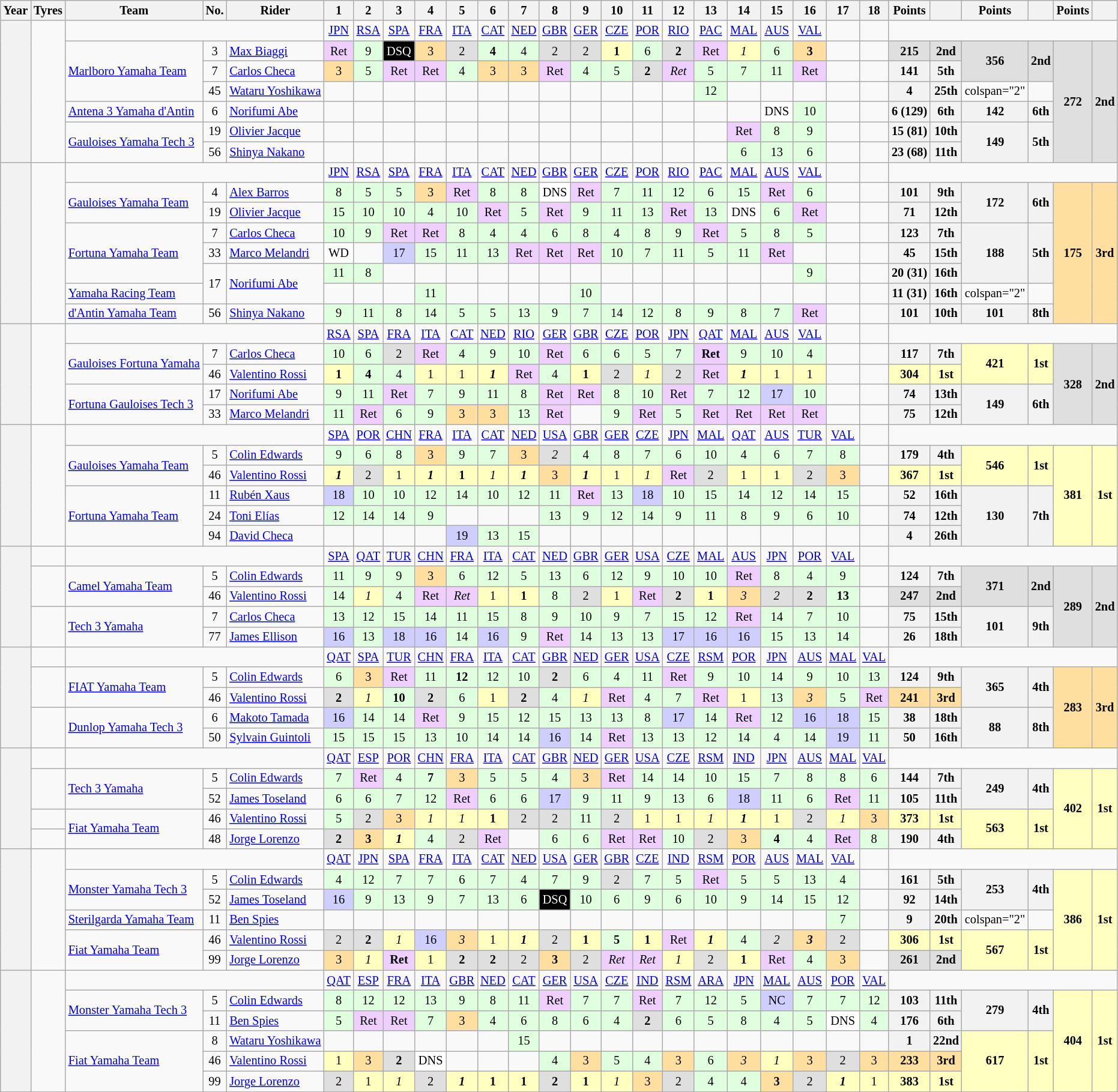<table class="wikitable" style="text-align:center; font-size:85%;">
<tr>
<th scope="col">Year</th>
<th scope="col">Tyres</th>
<th scope="col">Team</th>
<th scope="col">No.</th>
<th scope="col">Rider</th>
<th scope="col">1</th>
<th scope="col">2</th>
<th scope="col">3</th>
<th scope="col">4</th>
<th scope="col">5</th>
<th scope="col">6</th>
<th scope="col">7</th>
<th scope="col">8</th>
<th scope="col">9</th>
<th scope="col">10</th>
<th scope="col">11</th>
<th scope="col">12</th>
<th scope="col">13</th>
<th scope="col">14</th>
<th scope="col">15</th>
<th scope="col">16</th>
<th scope="col">17</th>
<th scope="col">18</th>
<th scope="col">Points</th>
<th scope="col"></th>
<th scope="col">Points</th>
<th scope="col"></th>
<th scope="col">Points</th>
<th scope="col"></th>
</tr>
<tr>
<th scope="row" rowspan="7"></th>
<td rowspan="7"></td>
<td colspan="3"></td>
<td><a href='#'>JPN</a></td>
<td><a href='#'>RSA</a></td>
<td><a href='#'>SPA</a></td>
<td><a href='#'>FRA</a></td>
<td><a href='#'>ITA</a></td>
<td><a href='#'>CAT</a></td>
<td><a href='#'>NED</a></td>
<td><a href='#'>GBR</a></td>
<td><a href='#'>GER</a></td>
<td><a href='#'>CZE</a></td>
<td><a href='#'>POR</a></td>
<td><a href='#'>RIO</a></td>
<td><a href='#'>PAC</a></td>
<td><a href='#'>MAL</a></td>
<td><a href='#'>AUS</a></td>
<td><a href='#'>VAL</a></td>
<td></td>
<td></td>
<td colspan="6"></td>
</tr>
<tr>
<td style="text-align:left;" rowspan="3"> <a href='#'>Marlboro Yamaha Team</a></td>
<td>3</td>
<td style="text-align:left;"> <a href='#'>Max Biaggi</a></td>
<td style="background:#efcfff;">Ret</td>
<td style="background:#dfffdf;">9</td>
<td style="background:#000000; color:#FFFFFF;">DSQ</td>
<td style="background:#ffdf9f;">3</td>
<td style="background:#dfdfdf;">2</td>
<td style="background:#dfffdf;"><strong>4</strong></td>
<td style="background:#dfffdf;">4</td>
<td style="background:#dfdfdf;">2</td>
<td style="background:#dfdfdf;">2</td>
<td style="background:#ffffbf;"><strong>1</strong></td>
<td style="background:#dfffdf;">6</td>
<td style="background:#dfdfdf;"><strong>2</strong></td>
<td style="background:#efcfff;">Ret</td>
<td style="background:#ffffbf;"><em>1</em></td>
<td style="background:#dfffdf;">6</td>
<td style="background:#ffdf9f;"><strong>3</strong></td>
<td></td>
<td></td>
<th style="background:#DFDFDF;">215</th>
<th style="background:#DFDFDF;">2nd</th>
<th style="background:#DFDFDF;" rowspan="2">356</th>
<th style="background:#DFDFDF;" rowspan="2">2nd</th>
<th style="background:#DFDFDF;" rowspan="6">272</th>
<th style="background:#DFDFDF;" rowspan="6">2nd</th>
</tr>
<tr>
<td>7</td>
<td style="text-align:left;"> <a href='#'>Carlos Checa</a></td>
<td style="background:#ffdf9f;">3</td>
<td style="background:#dfffdf;">5</td>
<td style="background:#efcfff;">Ret</td>
<td style="background:#efcfff;">Ret</td>
<td style="background:#dfffdf;">4</td>
<td style="background:#ffdf9f;">3</td>
<td style="background:#ffdf9f;">3</td>
<td style="background:#efcfff;">Ret</td>
<td style="background:#dfffdf;">4</td>
<td style="background:#dfffdf;">5</td>
<td style="background:#dfdfdf;"><strong>2</strong></td>
<td style="background:#efcfff;"><em>Ret</em></td>
<td style="background:#dfffdf;">5</td>
<td style="background:#dfffdf;">7</td>
<td style="background:#dfffdf;">11</td>
<td style="background:#efcfff;">Ret</td>
<td></td>
<td></td>
<th>141</th>
<th>5th</th>
</tr>
<tr>
<td>45</td>
<td style="text-align:left;"> <a href='#'>Wataru Yoshikawa</a></td>
<td></td>
<td></td>
<td></td>
<td></td>
<td></td>
<td></td>
<td></td>
<td></td>
<td></td>
<td></td>
<td></td>
<td></td>
<td style="background:#DFFFDF;">12</td>
<td></td>
<td></td>
<td></td>
<td></td>
<td></td>
<th>4</th>
<th>25th</th>
<td>colspan="2" </td>
</tr>
<tr>
<td style="text-align:left;"> <a href='#'>Antena 3 Yamaha d'Antin</a></td>
<td>6</td>
<td style="text-align:left;"> <a href='#'>Norifumi Abe</a></td>
<td></td>
<td></td>
<td></td>
<td></td>
<td></td>
<td></td>
<td></td>
<td></td>
<td></td>
<td></td>
<td></td>
<td></td>
<td></td>
<td></td>
<td style="background:#FFFFFF;">DNS</td>
<td style="background:#DFFFDF;">10</td>
<td></td>
<td></td>
<th>6 (129)</th>
<th>6th</th>
<th>142</th>
<th>6th</th>
</tr>
<tr>
<td style="text-align:left;" rowspan="2"> <a href='#'>Gauloises Yamaha Tech 3</a></td>
<td>19</td>
<td style="text-align:left;"> <a href='#'>Olivier Jacque</a></td>
<td></td>
<td></td>
<td></td>
<td></td>
<td></td>
<td></td>
<td></td>
<td></td>
<td></td>
<td></td>
<td></td>
<td></td>
<td></td>
<td style="background:#EFCFFF;">Ret</td>
<td style="background:#DFFFDF;">8</td>
<td style="background:#DFFFDF;">9</td>
<td></td>
<td></td>
<th>15 (81)</th>
<th>10th</th>
<th rowspan="2">149</th>
<th rowspan="2">5th</th>
</tr>
<tr>
<td>56</td>
<td style="text-align:left;"> <a href='#'>Shinya Nakano</a></td>
<td></td>
<td></td>
<td></td>
<td></td>
<td></td>
<td></td>
<td></td>
<td></td>
<td></td>
<td></td>
<td></td>
<td></td>
<td></td>
<td style="background:#DFFFDF;">6</td>
<td style="background:#DFFFDF;">13</td>
<td style="background:#DFFFDF;">6</td>
<td></td>
<td></td>
<th>23 (68)</th>
<th>11th</th>
</tr>
<tr>
<th scope="row" rowspan="8"></th>
<td rowspan="8"></td>
<td colspan="3"></td>
<td><a href='#'>JPN</a></td>
<td><a href='#'>RSA</a></td>
<td><a href='#'>SPA</a></td>
<td><a href='#'>FRA</a></td>
<td><a href='#'>ITA</a></td>
<td><a href='#'>CAT</a></td>
<td><a href='#'>NED</a></td>
<td><a href='#'>GBR</a></td>
<td><a href='#'>GER</a></td>
<td><a href='#'>CZE</a></td>
<td><a href='#'>POR</a></td>
<td><a href='#'>RIO</a></td>
<td><a href='#'>PAC</a></td>
<td><a href='#'>MAL</a></td>
<td><a href='#'>AUS</a></td>
<td><a href='#'>VAL</a></td>
<td></td>
<td></td>
<td colspan="6"></td>
</tr>
<tr>
<td style="text-align:left;" rowspan="2"> <a href='#'>Gauloises Yamaha Team</a></td>
<td>4</td>
<td style="text-align:left;"> <a href='#'>Alex Barros</a></td>
<td style="background:#dfffdf;">8</td>
<td style="background:#dfffdf;">5</td>
<td style="background:#dfffdf;">5</td>
<td style="background:#ffdf9f;">3</td>
<td style="background:#efcfff;">Ret</td>
<td style="background:#dfffdf;">8</td>
<td style="background:#dfffdf;">8</td>
<td style="background:#ffffff;">DNS</td>
<td style="background:#efcfff;">Ret</td>
<td style="background:#dfffdf;">7</td>
<td style="background:#dfffdf;">11</td>
<td style="background:#dfffdf;">12</td>
<td style="background:#dfffdf;">6</td>
<td style="background:#dfffdf;">15</td>
<td style="background:#efcfff;">Ret</td>
<td style="background:#dfffdf;">6</td>
<td></td>
<td></td>
<th>101</th>
<th>9th</th>
<th rowspan="2">172</th>
<th rowspan="2">6th</th>
<th style="background:#FFDF9F;" rowspan="7">175</th>
<th style="background:#FFDF9F;" rowspan="7">3rd</th>
</tr>
<tr>
<td>19</td>
<td style="text-align:left;"> <a href='#'>Olivier Jacque</a></td>
<td style="background:#dfffdf;">15</td>
<td style="background:#dfffdf;">10</td>
<td style="background:#dfffdf;">10</td>
<td style="background:#dfffdf;">4</td>
<td style="background:#dfffdf;">10</td>
<td style="background:#efcfff;">Ret</td>
<td style="background:#dfffdf;">5</td>
<td style="background:#efcfff;">Ret</td>
<td style="background:#dfffdf;">9</td>
<td style="background:#dfffdf;">11</td>
<td style="background:#dfffdf;">13</td>
<td style="background:#efcfff;">Ret</td>
<td style="background:#dfffdf;">13</td>
<td style="background:#ffffff;">DNS</td>
<td style="background:#dfffdf;">6</td>
<td style="background:#efcfff;">Ret</td>
<td></td>
<td></td>
<th>71</th>
<th>12th</th>
</tr>
<tr>
<td style="text-align:left;" rowspan="3"> <a href='#'>Fortuna Yamaha Team</a></td>
<td>7</td>
<td style="text-align:left;"> <a href='#'>Carlos Checa</a></td>
<td style="background:#dfffdf;">10</td>
<td style="background:#dfffdf;">9</td>
<td style="background:#efcfff;">Ret</td>
<td style="background:#efcfff;">Ret</td>
<td style="background:#dfffdf;">8</td>
<td style="background:#dfffdf;">4</td>
<td style="background:#dfffdf;">4</td>
<td style="background:#dfffdf;">6</td>
<td style="background:#dfffdf;">8</td>
<td style="background:#dfffdf;">4</td>
<td style="background:#dfffdf;">8</td>
<td style="background:#dfffdf;">9</td>
<td style="background:#efcfff;">Ret</td>
<td style="background:#dfffdf;">5</td>
<td style="background:#dfffdf;">8</td>
<td style="background:#dfffdf;">5</td>
<td></td>
<td></td>
<th>123</th>
<th>7th</th>
<th rowspan="3">188</th>
<th rowspan="3">5th</th>
</tr>
<tr>
<td>33</td>
<td style="text-align:left;"> <a href='#'>Marco Melandri</a></td>
<td style="background:#ffffff;">WD</td>
<td></td>
<td style="background:#cfcfff;">17</td>
<td style="background:#dfffdf;">15</td>
<td style="background:#dfffdf;">11</td>
<td style="background:#dfffdf;">13</td>
<td style="background:#efcfff;">Ret</td>
<td style="background:#efcfff;">Ret</td>
<td style="background:#efcfff;">Ret</td>
<td style="background:#dfffdf;">10</td>
<td style="background:#dfffdf;">7</td>
<td style="background:#dfffdf;">11</td>
<td style="background:#dfffdf;">5</td>
<td style="background:#dfffdf;">11</td>
<td style="background:#efcfff;">Ret</td>
<td></td>
<td></td>
<td></td>
<th>45</th>
<th>15th</th>
</tr>
<tr>
<td rowspan="2">17</td>
<td style="text-align:left;" rowspan="2"> <a href='#'>Norifumi Abe</a></td>
<td style="background:#DFFFDF;">11</td>
<td style="background:#DFFFDF;">8</td>
<td></td>
<td></td>
<td></td>
<td></td>
<td></td>
<td></td>
<td></td>
<td></td>
<td></td>
<td></td>
<td></td>
<td></td>
<td></td>
<td style="background:#DFFFDF;">9</td>
<td></td>
<td></td>
<th>20 (31)</th>
<th>16th</th>
</tr>
<tr>
<td style="text-align:left;"> <a href='#'>Yamaha Racing Team</a></td>
<td></td>
<td></td>
<td></td>
<td style="background:#DFFFDF;">11</td>
<td></td>
<td></td>
<td></td>
<td></td>
<td style="background:#DFFFDF;">10</td>
<td></td>
<td></td>
<td></td>
<td></td>
<td></td>
<td></td>
<td></td>
<td></td>
<td></td>
<th>11 (31)</th>
<th>16th</th>
<td>colspan="2" </td>
</tr>
<tr>
<td style="text-align:left;"> <a href='#'>d'Antin Yamaha Team</a></td>
<td>56</td>
<td style="text-align:left;"> <a href='#'>Shinya Nakano</a></td>
<td style="background:#DFFFDF;">9</td>
<td style="background:#DFFFDF;">11</td>
<td style="background:#DFFFDF;">8</td>
<td style="background:#DFFFDF;">14</td>
<td style="background:#DFFFDF;">5</td>
<td style="background:#DFFFDF;">5</td>
<td style="background:#DFFFDF;">13</td>
<td style="background:#DFFFDF;">9</td>
<td style="background:#DFFFDF;">7</td>
<td style="background:#DFFFDF;">14</td>
<td style="background:#DFFFDF;">12</td>
<td style="background:#DFFFDF;">8</td>
<td style="background:#DFFFDF;">9</td>
<td style="background:#DFFFDF;">8</td>
<td style="background:#DFFFDF;">7</td>
<td style="background:#EFCFFF;">Ret</td>
<td></td>
<td></td>
<th>101</th>
<th>10th</th>
<th>101</th>
<th>8th</th>
</tr>
<tr>
<th scope="row" rowspan="5"></th>
<td rowspan="5"></td>
<td colspan="3"></td>
<td><a href='#'>RSA</a></td>
<td><a href='#'>SPA</a></td>
<td><a href='#'>FRA</a></td>
<td><a href='#'>ITA</a></td>
<td><a href='#'>CAT</a></td>
<td><a href='#'>NED</a></td>
<td><a href='#'>RIO</a></td>
<td><a href='#'>GER</a></td>
<td><a href='#'>GBR</a></td>
<td><a href='#'>CZE</a></td>
<td><a href='#'>POR</a></td>
<td><a href='#'>JPN</a></td>
<td><a href='#'>QAT</a></td>
<td><a href='#'>MAL</a></td>
<td><a href='#'>AUS</a></td>
<td><a href='#'>VAL</a></td>
<td></td>
<td></td>
<td colspan="6"></td>
</tr>
<tr>
<td style="text-align:left;" rowspan="2"> <a href='#'>Gauloises Fortuna Yamaha</a></td>
<td>7</td>
<td style="text-align:left;"> <a href='#'>Carlos Checa</a></td>
<td style="background:#dfffdf;">10</td>
<td style="background:#dfffdf;">6</td>
<td style="background:#dfdfdf;">2</td>
<td style="background:#efcfff;">Ret</td>
<td style="background:#dfffdf;">4</td>
<td style="background:#dfffdf;">9</td>
<td style="background:#dfffdf;">10</td>
<td style="background:#efcfff;">Ret</td>
<td style="background:#dfffdf;">6</td>
<td style="background:#dfffdf;">6</td>
<td style="background:#dfffdf;">5</td>
<td style="background:#dfffdf;">7</td>
<td style="background:#efcfff;"><strong>Ret</strong></td>
<td style="background:#dfffdf;">9</td>
<td style="background:#dfffdf;">10</td>
<td style="background:#dfffdf;">4</td>
<td></td>
<td></td>
<th>117</th>
<th>7th</th>
<th style="background:#FFFFBF;" rowspan="2">421</th>
<th style="background:#FFFFBF;" rowspan="2">1st</th>
<th style="background:#DFDFDF;" rowspan="4">328</th>
<th style="background:#DFDFDF;" rowspan="4">2nd</th>
</tr>
<tr>
<td>46</td>
<td style="text-align:left;"> <a href='#'>Valentino Rossi</a></td>
<td style="background:#ffffbf;"><strong>1</strong></td>
<td style="background:#dfffdf;"><strong>4</strong></td>
<td style="background:#dfffdf;">4</td>
<td style="background:#ffffbf;">1</td>
<td style="background:#ffffbf;">1</td>
<td style="background:#ffffbf;"><strong><em>1</em></strong></td>
<td style="background:#efcfff;">Ret</td>
<td style="background:#dfffdf;">4</td>
<td style="background:#ffffbf;"><strong>1</strong></td>
<td style="background:#dfdfdf;">2</td>
<td style="background:#ffffbf;"><em>1</em></td>
<td style="background:#dfdfdf;">2</td>
<td style="background:#efcfff;">Ret</td>
<td style="background:#ffffbf;"><strong><em>1</em></strong></td>
<td style="background:#ffffbf;">1</td>
<td style="background:#ffffbf;">1</td>
<td></td>
<td></td>
<th style="background:#ffffbf;">304</th>
<th style="background:#ffffbf;">1st</th>
</tr>
<tr>
<td style="text-align:left;" rowspan="2"> <a href='#'>Fortuna Gauloises Tech 3</a></td>
<td>17</td>
<td style="text-align:left;"> <a href='#'>Norifumi Abe</a></td>
<td style="background:#dfffdf;">9</td>
<td style="background:#dfffdf;">11</td>
<td style="background:#efcfff;">Ret</td>
<td style="background:#dfffdf;">7</td>
<td style="background:#dfffdf;">9</td>
<td style="background:#dfffdf;">11</td>
<td style="background:#dfffdf;">8</td>
<td style="background:#efcfff;">Ret</td>
<td style="background:#efcfff;">Ret</td>
<td style="background:#dfffdf;">8</td>
<td style="background:#dfffdf;">10</td>
<td style="background:#efcfff;">Ret</td>
<td style="background:#dfffdf;">7</td>
<td style="background:#dfffdf;">12</td>
<td style="background:#cfcfff;">17</td>
<td style="background:#dfffdf;">10</td>
<td></td>
<td></td>
<th>74</th>
<th>13th</th>
<th rowspan="2">149</th>
<th rowspan="2">6th</th>
</tr>
<tr>
<td>33</td>
<td style="text-align:left;"> <a href='#'>Marco Melandri</a></td>
<td style="background:#dfffdf;">11</td>
<td style="background:#efcfff;">Ret</td>
<td style="background:#dfffdf;">6</td>
<td style="background:#dfffdf;">9</td>
<td style="background:#ffdf9f;">3</td>
<td style="background:#ffdf9f;">3</td>
<td style="background:#dfffdf;">13</td>
<td style="background:#efcfff;">Ret</td>
<td></td>
<td style="background:#dfffdf;">9</td>
<td style="background:#efcfff;">Ret</td>
<td style="background:#dfffdf;">5</td>
<td style="background:#efcfff;">Ret</td>
<td style="background:#efcfff;">Ret</td>
<td style="background:#efcfff;">Ret</td>
<td style="background:#efcfff;">Ret</td>
<td></td>
<td></td>
<th>75</th>
<th>12th</th>
</tr>
<tr>
<th scope="row" rowspan="6"></th>
<td rowspan="6"></td>
<td colspan="3"></td>
<td><a href='#'>SPA</a></td>
<td><a href='#'>POR</a></td>
<td><a href='#'>CHN</a></td>
<td><a href='#'>FRA</a></td>
<td><a href='#'>ITA</a></td>
<td><a href='#'>CAT</a></td>
<td><a href='#'>NED</a></td>
<td><a href='#'>USA</a></td>
<td><a href='#'>GBR</a></td>
<td><a href='#'>GER</a></td>
<td><a href='#'>CZE</a></td>
<td><a href='#'>JPN</a></td>
<td><a href='#'>MAL</a></td>
<td><a href='#'>QAT</a></td>
<td><a href='#'>AUS</a></td>
<td><a href='#'>TUR</a></td>
<td><a href='#'>VAL</a></td>
<td></td>
<td colspan="6"></td>
</tr>
<tr>
<td style="text-align:left;" rowspan="2"> <a href='#'>Gauloises Yamaha Team</a></td>
<td>5</td>
<td style="text-align:left;"> <a href='#'>Colin Edwards</a></td>
<td style="background:#dfffdf;">9</td>
<td style="background:#dfffdf;">6</td>
<td style="background:#dfffdf;">8</td>
<td style="background:#ffdf9f;">3</td>
<td style="background:#dfffdf;">9</td>
<td style="background:#dfffdf;">7</td>
<td style="background:#ffdf9f;">3</td>
<td style="background:#dfdfdf;"><em>2</em></td>
<td style="background:#dfffdf;">4</td>
<td style="background:#dfffdf;">8</td>
<td style="background:#dfffdf;">7</td>
<td style="background:#dfffdf;">6</td>
<td style="background:#dfffdf;">10</td>
<td style="background:#dfffdf;">4</td>
<td style="background:#dfffdf;">6</td>
<td style="background:#dfffdf;">7</td>
<td style="background:#dfffdf;">8</td>
<td></td>
<th>179</th>
<th>4th</th>
<th style="background:#FFFFBF;" rowspan="2">546</th>
<th style="background:#FFFFBF;" rowspan="2">1st</th>
<th style="background:#FFFFBF;" rowspan="5">381</th>
<th style="background:#FFFFBF;" rowspan="5">1st</th>
</tr>
<tr>
<td>46</td>
<td style="text-align:left;"> <a href='#'>Valentino Rossi</a></td>
<td style="background:#ffffbf;"><strong><em>1</em></strong></td>
<td style="background:#dfdfdf;">2</td>
<td style="background:#ffffbf;">1</td>
<td style="background:#ffffbf;"><strong><em>1</em></strong></td>
<td style="background:#ffffbf;"><strong>1</strong></td>
<td style="background:#ffffbf;"><em>1</em></td>
<td style="background:#ffffbf;"><strong><em>1</em></strong></td>
<td style="background:#ffdf9f;">3</td>
<td style="background:#ffffbf;"><strong><em>1</em></strong></td>
<td style="background:#ffffbf;">1</td>
<td style="background:#ffffbf;"><em>1</em></td>
<td style="background:#efcfff;">Ret</td>
<td style="background:#dfdfdf;">2</td>
<td style="background:#ffffbf;">1</td>
<td style="background:#ffffbf;">1</td>
<td style="background:#dfdfdf;">2</td>
<td style="background:#ffdf9f;">3</td>
<td></td>
<th style="background:#FFFFBF;">367</th>
<th style="background:#FFFFBF;">1st</th>
</tr>
<tr>
<td style="text-align:left;" rowspan="3"> <a href='#'>Fortuna Yamaha Team</a></td>
<td>11</td>
<td style="text-align:left;"> <a href='#'>Rubén Xaus</a></td>
<td style="background:#cfcfff;">18</td>
<td style="background:#dfffdf;">10</td>
<td style="background:#dfffdf;">10</td>
<td style="background:#dfffdf;">12</td>
<td style="background:#dfffdf;">14</td>
<td style="background:#dfffdf;">10</td>
<td style="background:#dfffdf;">12</td>
<td style="background:#dfffdf;">11</td>
<td style="background:#efcfff;">Ret</td>
<td style="background:#dfffdf;">13</td>
<td style="background:#cfcfff;">18</td>
<td style="background:#dfffdf;">10</td>
<td style="background:#dfffdf;">15</td>
<td style="background:#dfffdf;">14</td>
<td style="background:#dfffdf;">12</td>
<td style="background:#dfffdf;">14</td>
<td style="background:#dfffdf;">15</td>
<td></td>
<th>52</th>
<th>16th</th>
<th rowspan="3">130</th>
<th rowspan="3">7th</th>
</tr>
<tr>
<td>24</td>
<td style="text-align:left;"> <a href='#'>Toni Elías</a></td>
<td style="background:#DFFFDF;">12</td>
<td style="background:#DFFFDF;">14</td>
<td style="background:#DFFFDF;">14</td>
<td style="background:#DFFFDF;">9</td>
<td></td>
<td></td>
<td></td>
<td style="background:#DFFFDF;">13</td>
<td style="background:#DFFFDF;">9</td>
<td style="background:#DFFFDF;">12</td>
<td style="background:#DFFFDF;">14</td>
<td style="background:#DFFFDF;">9</td>
<td style="background:#DFFFDF;">11</td>
<td style="background:#DFFFDF;">8</td>
<td style="background:#DFFFDF;">9</td>
<td style="background:#DFFFDF;">6</td>
<td style="background:#DFFFDF;">10</td>
<td></td>
<th>74</th>
<th>12th</th>
</tr>
<tr>
<td>94</td>
<td style="text-align:left;"> <a href='#'>David Checa</a></td>
<td></td>
<td></td>
<td></td>
<td></td>
<td style="background:#CFCFFF;">19</td>
<td style="background:#DFFFDF;">13</td>
<td style="background:#DFFFDF;">15</td>
<td></td>
<td></td>
<td></td>
<td></td>
<td></td>
<td></td>
<td></td>
<td></td>
<td></td>
<td></td>
<td></td>
<th>4</th>
<th>26th</th>
</tr>
<tr>
<th scope="row" rowspan="5"></th>
<td></td>
<td colspan="3"></td>
<td><a href='#'>SPA</a></td>
<td><a href='#'>QAT</a></td>
<td><a href='#'>TUR</a></td>
<td><a href='#'>CHN</a></td>
<td><a href='#'>FRA</a></td>
<td><a href='#'>ITA</a></td>
<td><a href='#'>CAT</a></td>
<td><a href='#'>NED</a></td>
<td><a href='#'>GBR</a></td>
<td><a href='#'>GER</a></td>
<td><a href='#'>USA</a></td>
<td><a href='#'>CZE</a></td>
<td><a href='#'>MAL</a></td>
<td><a href='#'>AUS</a></td>
<td><a href='#'>JPN</a></td>
<td><a href='#'>POR</a></td>
<td><a href='#'>VAL</a></td>
<td></td>
<td colspan="6"></td>
</tr>
<tr>
<td rowspan="2"></td>
<td style="text-align:left;" rowspan="2"> <a href='#'>Camel Yamaha Team</a></td>
<td>5</td>
<td style="text-align:left;"> <a href='#'>Colin Edwards</a></td>
<td style="background:#dfffdf;">11</td>
<td style="background:#dfffdf;">9</td>
<td style="background:#dfffdf;">9</td>
<td style="background:#ffdf9f;">3</td>
<td style="background:#dfffdf;">6</td>
<td style="background:#dfffdf;">12</td>
<td style="background:#dfffdf;">5</td>
<td style="background:#dfffdf;">13</td>
<td style="background:#dfffdf;">6</td>
<td style="background:#dfffdf;">12</td>
<td style="background:#dfffdf;">9</td>
<td style="background:#dfffdf;">10</td>
<td style="background:#dfffdf;">10</td>
<td style="background:#efcfff;">Ret</td>
<td style="background:#dfffdf;">8</td>
<td style="background:#dfffdf;">4</td>
<td style="background:#dfffdf;">9</td>
<td></td>
<th>124</th>
<th>7th</th>
<th style="background:#DFDFDF;" rowspan="2">371</th>
<th style="background:#DFDFDF;" rowspan="2">2nd</th>
<th style="background:#DFDFDF;" rowspan="4">289</th>
<th style="background:#DFDFDF;" rowspan="4">2nd</th>
</tr>
<tr>
<td>46</td>
<td style="text-align:left;"> <a href='#'>Valentino Rossi</a></td>
<td style="background:#dfffdf;">14</td>
<td style="background:#ffffbf;"><em>1</em></td>
<td style="background:#dfffdf;">4</td>
<td style="background:#efcfff;">Ret</td>
<td style="background:#efcfff;"><em>Ret</em></td>
<td style="background:#ffffbf;">1</td>
<td style="background:#ffffbf;"><strong>1</strong></td>
<td style="background:#dfffdf;">8</td>
<td style="background:#dfdfdf;">2</td>
<td style="background:#ffffbf;">1</td>
<td style="background:#efcfff;">Ret</td>
<td style="background:#dfdfdf;"><strong>2</strong></td>
<td style="background:#ffffbf;"><strong>1</strong></td>
<td style="background:#ffdf9f;"><em>3</em></td>
<td style="background:#dfdfdf;"><em>2</em></td>
<td style="background:#dfdfdf;"><strong>2</strong></td>
<td style="background:#dfffdf;"><strong>13</strong></td>
<td></td>
<td style="background:#dfdfdf;"><strong>247</strong></td>
<td style="background:#dfdfdf;"><strong>2nd</strong></td>
</tr>
<tr>
<td rowspan="2"></td>
<td style="text-align:left;" rowspan="2"> <a href='#'>Tech 3 Yamaha</a></td>
<td>7</td>
<td style="text-align:left;"> <a href='#'>Carlos Checa</a></td>
<td style="background:#dfffdf;">13</td>
<td style="background:#dfffdf;">12</td>
<td style="background:#dfffdf;">15</td>
<td style="background:#dfffdf;">14</td>
<td style="background:#dfffdf;">11</td>
<td style="background:#dfffdf;">15</td>
<td style="background:#dfffdf;">8</td>
<td style="background:#dfffdf;">9</td>
<td style="background:#dfffdf;">10</td>
<td style="background:#dfffdf;">9</td>
<td style="background:#dfffdf;">7</td>
<td style="background:#dfffdf;">15</td>
<td style="background:#dfffdf;">12</td>
<td style="background:#efcfff;">Ret</td>
<td style="background:#dfffdf;">14</td>
<td style="background:#dfffdf;">7</td>
<td style="background:#dfffdf;">10</td>
<td></td>
<th>75</th>
<th>15th</th>
<th rowspan="2">101</th>
<th rowspan="2">9th</th>
</tr>
<tr>
<td>77</td>
<td style="text-align:left;"> <a href='#'>James Ellison</a></td>
<td style="background:#cfcfff;">16</td>
<td style="background:#dfffdf;">13</td>
<td style="background:#cfcfff;">18</td>
<td style="background:#cfcfff;">16</td>
<td style="background:#dfffdf;">14</td>
<td style="background:#cfcfff;">16</td>
<td style="background:#dfffdf;">9</td>
<td style="background:#efcfff;">Ret</td>
<td style="background:#dfffdf;">14</td>
<td style="background:#dfffdf;">13</td>
<td style="background:#dfffdf;">13</td>
<td style="background:#cfcfff;">17</td>
<td style="background:#cfcfff;">16</td>
<td style="background:#cfcfff;">16</td>
<td style="background:#dfffdf;">15</td>
<td style="background:#dfffdf;">13</td>
<td style="background:#dfffdf;">14</td>
<td></td>
<th>26</th>
<th>18th</th>
</tr>
<tr>
<th scope="row" rowspan="5"></th>
<td></td>
<td colspan="3"></td>
<td><a href='#'>QAT</a></td>
<td><a href='#'>SPA</a></td>
<td><a href='#'>TUR</a></td>
<td><a href='#'>CHN</a></td>
<td><a href='#'>FRA</a></td>
<td><a href='#'>ITA</a></td>
<td><a href='#'>CAT</a></td>
<td><a href='#'>GBR</a></td>
<td><a href='#'>NED</a></td>
<td><a href='#'>GER</a></td>
<td><a href='#'>USA</a></td>
<td><a href='#'>CZE</a></td>
<td><a href='#'>RSM</a></td>
<td><a href='#'>POR</a></td>
<td><a href='#'>JPN</a></td>
<td><a href='#'>AUS</a></td>
<td><a href='#'>MAL</a></td>
<td><a href='#'>VAL</a></td>
<td colspan="6"></td>
</tr>
<tr>
<td rowspan="2"></td>
<td style="text-align:left;" rowspan="2"> <a href='#'>FIAT Yamaha Team</a></td>
<td>5</td>
<td style="text-align:left;"> <a href='#'>Colin Edwards</a></td>
<td style="background:#dfffdf;">6</td>
<td style="background:#ffdf9f;">3</td>
<td style="background:#efcfff;">Ret</td>
<td style="background:#dfffdf;">11</td>
<td style="background:#dfffdf;"><strong>12</strong></td>
<td style="background:#dfffdf;">12</td>
<td style="background:#dfffdf;">10</td>
<td style="background:#dfdfdf;"><strong>2</strong></td>
<td style="background:#dfffdf;">6</td>
<td style="background:#dfffdf;">4</td>
<td style="background:#dfffdf;">11</td>
<td style="background:#efcfff;">Ret</td>
<td style="background:#dfffdf;">9</td>
<td style="background:#dfffdf;">10</td>
<td style="background:#dfffdf;">14</td>
<td style="background:#dfffdf;">9</td>
<td style="background:#dfffdf;">10</td>
<td style="background:#dfffdf;">13</td>
<th>124</th>
<th>9th</th>
<th rowspan="2">365</th>
<th rowspan="2">4th</th>
<th style="background:#FFDF9F;" rowspan="4">283</th>
<th style="background:#FFDF9F;" rowspan="4">3rd</th>
</tr>
<tr>
<td>46</td>
<td style="text-align:left;"> <a href='#'>Valentino Rossi</a></td>
<td style="background:#dfdfdf;"><strong>2</strong></td>
<td style="background:#ffffbf;"><em>1</em></td>
<td style="background:#dfffdf;"><strong>10</strong></td>
<td style="background:#dfdfdf;"><strong>2</strong></td>
<td style="background:#dfffdf;">6</td>
<td style="background:#ffffbf;">1</td>
<td style="background:#dfdfdf;"><strong>2</strong></td>
<td style="background:#dfffdf;">4</td>
<td style="background:#ffffbf;"><em>1</em></td>
<td style="background:#efcfff;">Ret</td>
<td style="background:#dfffdf;">4</td>
<td style="background:#dfffdf;">7</td>
<td style="background:#efcfff;">Ret</td>
<td style="background:#ffffbf;">1</td>
<td style="background:#dfffdf;">13</td>
<td style="background:#ffdf9f;"><em>3</em></td>
<td style="background:#dfffdf;">5</td>
<td style="background:#efcfff;">Ret</td>
<td style="background:#ffdf9f;"><strong>241</strong></td>
<td style="background:#ffdf9f;"><strong>3rd</strong></td>
</tr>
<tr>
<td rowspan="2"></td>
<td style="text-align:left;" rowspan="2"> <a href='#'>Dunlop Yamaha Tech 3</a></td>
<td>6</td>
<td style="text-align:left;"> <a href='#'>Makoto Tamada</a></td>
<td style="background:#cfcfff;">16</td>
<td style="background:#dfffdf;">14</td>
<td style="background:#dfffdf;">14</td>
<td style="background:#efcfff;">Ret</td>
<td style="background:#dfffdf;">9</td>
<td style="background:#dfffdf;">15</td>
<td style="background:#dfffdf;">12</td>
<td style="background:#dfffdf;">15</td>
<td style="background:#dfffdf;">13</td>
<td style="background:#dfffdf;">13</td>
<td style="background:#dfffdf;">8</td>
<td style="background:#cfcfff;">17</td>
<td style="background:#dfffdf;">14</td>
<td style="background:#efcfff;">Ret</td>
<td style="background:#dfffdf;">12</td>
<td style="background:#cfcfff;">16</td>
<td style="background:#cfcfff;">18</td>
<td style="background:#dfffdf;">15</td>
<th>38</th>
<th>18th</th>
<th rowspan="2">88</th>
<th rowspan="2">8th</th>
</tr>
<tr>
<td>50</td>
<td style="text-align:left;"> <a href='#'>Sylvain Guintoli</a></td>
<td style="background:#dfffdf;">15</td>
<td style="background:#dfffdf;">15</td>
<td style="background:#dfffdf;">15</td>
<td style="background:#dfffdf;">13</td>
<td style="background:#dfffdf;">10</td>
<td style="background:#dfffdf;">14</td>
<td style="background:#dfffdf;">14</td>
<td style="background:#cfcfff;">16</td>
<td style="background:#dfffdf;">14</td>
<td style="background:#efcfff;">Ret</td>
<td style="background:#dfffdf;">13</td>
<td style="background:#dfffdf;">13</td>
<td style="background:#dfffdf;">12</td>
<td style="background:#dfffdf;">14</td>
<td style="background:#dfffdf;">4</td>
<td style="background:#dfffdf;">14</td>
<td style="background:#cfcfff;">19</td>
<td style="background:#dfffdf;">11</td>
<th>50</th>
<th>16th</th>
</tr>
<tr>
<th scope="row" rowspan="5"></th>
<td></td>
<td colspan="3"></td>
<td><a href='#'>QAT</a></td>
<td><a href='#'>ESP</a></td>
<td><a href='#'>POR</a></td>
<td><a href='#'>CHN</a></td>
<td><a href='#'>FRA</a></td>
<td><a href='#'>ITA</a></td>
<td><a href='#'>CAT</a></td>
<td><a href='#'>GBR</a></td>
<td><a href='#'>NED</a></td>
<td><a href='#'>GER</a></td>
<td><a href='#'>USA</a></td>
<td><a href='#'>CZE</a></td>
<td><a href='#'>RSM</a></td>
<td><a href='#'>IND</a></td>
<td><a href='#'>JPN</a></td>
<td><a href='#'>AUS</a></td>
<td><a href='#'>MAL</a></td>
<td><a href='#'>VAL</a></td>
<td colspan="6"></td>
</tr>
<tr>
<td rowspan="2"></td>
<td style="text-align:left;" rowspan="2"> <a href='#'>Tech 3 Yamaha</a></td>
<td>5</td>
<td style="text-align:left;"> <a href='#'>Colin Edwards</a></td>
<td style="background:#dfffdf;">7</td>
<td style="background:#efcfff;">Ret</td>
<td style="background:#dfffdf;">4</td>
<td style="background:#dfffdf;"><strong>7</strong></td>
<td style="background:#ffdf9f;">3</td>
<td style="background:#dfffdf;">5</td>
<td style="background:#dfffdf;">5</td>
<td style="background:#dfffdf;">4</td>
<td style="background:#ffdf9f;">3</td>
<td style="background:#efcfff;">Ret</td>
<td style="background:#dfffdf;">14</td>
<td style="background:#dfffdf;">14</td>
<td style="background:#dfffdf;">10</td>
<td style="background:#dfffdf;">15</td>
<td style="background:#dfffdf;">7</td>
<td style="background:#dfffdf;">8</td>
<td style="background:#dfffdf;">8</td>
<td style="background:#dfffdf;">6</td>
<th>144</th>
<th>7th</th>
<th rowspan="2">249</th>
<th rowspan="2">4th</th>
<th style="background:#FFFFBF;" rowspan="4">402</th>
<th style="background:#FFFFBF;" rowspan="4">1st</th>
</tr>
<tr>
<td>52</td>
<td style="text-align:left;"> <a href='#'>James Toseland</a></td>
<td style="background:#dfffdf;">6</td>
<td style="background:#dfffdf;">6</td>
<td style="background:#dfffdf;">7</td>
<td style="background:#dfffdf;">12</td>
<td style="background:#efcfff;">Ret</td>
<td style="background:#dfffdf;">6</td>
<td style="background:#dfffdf;">6</td>
<td style="background:#cfcfff;">17</td>
<td style="background:#dfffdf;">9</td>
<td style="background:#dfffdf;">11</td>
<td style="background:#dfffdf;">9</td>
<td style="background:#dfffdf;">13</td>
<td style="background:#dfffdf;">6</td>
<td style="background:#cfcfff;">18</td>
<td style="background:#dfffdf;">11</td>
<td style="background:#dfffdf;">6</td>
<td style="background:#efcfff;">Ret</td>
<td style="background:#dfffdf;">11</td>
<th>105</th>
<th>11th</th>
</tr>
<tr>
<td></td>
<td style="text-align:left;" rowspan="2"> <a href='#'>Fiat Yamaha Team</a></td>
<td>46</td>
<td style="text-align:left;"> <a href='#'>Valentino Rossi</a></td>
<td style="background:#DFFFDF;">5</td>
<td style="background:#DFDFDF;">2</td>
<td style="background:#FFDF9F;">3</td>
<td style="background:#FFFFBF;"><em>1</em></td>
<td style="background:#FFFFBF;"><em>1</em></td>
<td style="background:#FFFFBF;"><strong>1</strong></td>
<td style="background:#DFDFDF;">2</td>
<td style="background:#DFDFDF;">2</td>
<td style="background:#DFFFDF;">11</td>
<td style="background:#DFDFDF;">2</td>
<td style="background:#FFFFBF;">1</td>
<td style="background:#FFFFBF;">1</td>
<td style="background:#FFFFBF;"><em>1</em></td>
<td style="background:#FFFFBF;"><strong><em>1</em></strong></td>
<td style="background:#FFFFBF;">1</td>
<td style="background:#DFDFDF;">2</td>
<td style="background:#FFFFBF;"><em>1</em></td>
<td style="background:#FFDF9F;">3</td>
<td style="background:#FFFFBF;"><strong>373</strong></td>
<td style="background:#FFFFBF;"><strong>1st</strong></td>
<th style="background:#FFFFBF;" rowspan="2">563</th>
<th style="background:#FFFFBF;" rowspan="2">1st</th>
</tr>
<tr>
<td></td>
<td>48</td>
<td style="text-align:left;"> <a href='#'>Jorge Lorenzo</a></td>
<td style="background:#dfdfdf;"><strong>2</strong></td>
<td style="background:#ffdf9f;"><strong>3</strong></td>
<td style="background:#ffffbf;"><strong><em>1</em></strong></td>
<td style="background:#dfffdf;">4</td>
<td style="background:#dfdfdf;">2</td>
<td style="background:#efcfff;">Ret</td>
<td></td>
<td style="background:#dfffdf;">6</td>
<td style="background:#dfffdf;">6</td>
<td style="background:#efcfff;">Ret</td>
<td style="background:#efcfff;">Ret</td>
<td style="background:#dfffdf;">10</td>
<td style="background:#dfdfdf;">2</td>
<td style="background:#ffdf9f;">3</td>
<td style="background:#dfffdf;"><strong>4</strong></td>
<td style="background:#dfffdf;">4</td>
<td style="background:#efcfff;">Ret</td>
<td style="background:#dfffdf;">8</td>
<th>190</th>
<th>4th</th>
</tr>
<tr>
<th scope="row" rowspan="6"></th>
<td rowspan="6"></td>
<td colspan="3"></td>
<td><a href='#'>QAT</a></td>
<td><a href='#'>JPN</a></td>
<td><a href='#'>SPA</a></td>
<td><a href='#'>FRA</a></td>
<td><a href='#'>ITA</a></td>
<td><a href='#'>CAT</a></td>
<td><a href='#'>NED</a></td>
<td><a href='#'>USA</a></td>
<td><a href='#'>GER</a></td>
<td><a href='#'>GBR</a></td>
<td><a href='#'>CZE</a></td>
<td><a href='#'>IND</a></td>
<td><a href='#'>RSM</a></td>
<td><a href='#'>POR</a></td>
<td><a href='#'>AUS</a></td>
<td><a href='#'>MAL</a></td>
<td><a href='#'>VAL</a></td>
<td></td>
<td colspan="6"></td>
</tr>
<tr>
<td style="text-align:left;" rowspan="2"> <a href='#'>Monster Yamaha Tech 3</a></td>
<td>5</td>
<td style="text-align:left;"> <a href='#'>Colin Edwards</a></td>
<td style="background:#dfffdf;">4</td>
<td style="background:#dfffdf;">12</td>
<td style="background:#dfffdf;">7</td>
<td style="background:#dfffdf;">7</td>
<td style="background:#dfffdf;">6</td>
<td style="background:#dfffdf;">7</td>
<td style="background:#dfffdf;">4</td>
<td style="background:#dfffdf;">7</td>
<td style="background:#dfffdf;">9</td>
<td style="background:#dfdfdf;">2</td>
<td style="background:#dfffdf;">7</td>
<td style="background:#dfffdf;">5</td>
<td style="background:#efcfff;">Ret</td>
<td style="background:#dfffdf;">5</td>
<td style="background:#dfffdf;">5</td>
<td style="background:#dfffdf;">13</td>
<td style="background:#dfffdf;">4</td>
<td></td>
<th>161</th>
<th>5th</th>
<th rowspan="2">253</th>
<th rowspan="2">4th</th>
<th style="background:#FFFFBF;" rowspan="5">386</th>
<th style="background:#FFFFBF;" rowspan="5">1st</th>
</tr>
<tr>
<td>52</td>
<td style="text-align:left;"> <a href='#'>James Toseland</a></td>
<td style="background:#cfcfff;">16</td>
<td style="background:#dfffdf;">9</td>
<td style="background:#dfffdf;">13</td>
<td style="background:#dfffdf;">9</td>
<td style="background:#dfffdf;">7</td>
<td style="background:#dfffdf;">13</td>
<td style="background:#dfffdf;">6</td>
<td style="background:#000000; color:#FFFFFF;">DSQ</td>
<td style="background:#dfffdf;">10</td>
<td style="background:#dfffdf;">6</td>
<td style="background:#dfffdf;">9</td>
<td style="background:#dfffdf;">6</td>
<td style="background:#dfffdf;">10</td>
<td style="background:#dfffdf;">9</td>
<td style="background:#dfffdf;">14</td>
<td style="background:#dfffdf;">15</td>
<td style="background:#dfffdf;">12</td>
<td></td>
<th>92</th>
<th>14th</th>
</tr>
<tr>
<td style="text-align:left;"> <a href='#'>Sterilgarda Yamaha Team</a></td>
<td>11</td>
<td style="text-align:left;"> <a href='#'>Ben Spies</a></td>
<td></td>
<td></td>
<td></td>
<td></td>
<td></td>
<td></td>
<td></td>
<td></td>
<td></td>
<td></td>
<td></td>
<td></td>
<td></td>
<td></td>
<td></td>
<td></td>
<td style="background:#DFFFDF;">7</td>
<td></td>
<th>9</th>
<th>20th</th>
<td>colspan="2" </td>
</tr>
<tr>
<td style="text-align:left;" rowspan="2"> <a href='#'>Fiat Yamaha Team</a></td>
<td>46</td>
<td style="text-align:left;"> <a href='#'>Valentino Rossi</a></td>
<td style="background:#dfdfdf;">2</td>
<td style="background:#dfdfdf;"><strong>2</strong></td>
<td style="background:#ffffbf;"><em>1</em></td>
<td style="background:#cfcfff;">16</td>
<td style="background:#ffdf9f;"><em>3</em></td>
<td style="background:#ffffbf;">1</td>
<td style="background:#ffffbf;"><strong><em>1</em></strong></td>
<td style="background:#dfdfdf;">2</td>
<td style="background:#ffffbf;"><strong>1</strong></td>
<td style="background:#dfffdf;"><strong>5</strong></td>
<td style="background:#ffffbf;"><strong>1</strong></td>
<td style="background:#efcfff;">Ret</td>
<td style="background:#ffffbf;"><strong><em>1</em></strong></td>
<td style="background:#dfffdf;">4</td>
<td style="background:#dfdfdf;"><em>2</em></td>
<td style="background:#ffdf9f;"><strong><em>3</em></strong></td>
<td style="background:#dfdfdf;">2</td>
<td></td>
<td style="background:#FFFFBF;"><strong>306</strong></td>
<td style="background:#FFFFBF;"><strong>1st</strong></td>
<th style="background:#FFFFBF;" rowspan="2">567</th>
<th style="background:#FFFFBF;" rowspan="2">1st</th>
</tr>
<tr>
<td>99</td>
<td style="text-align:left;"> <a href='#'>Jorge Lorenzo</a></td>
<td style="background:#ffdf9f;">3</td>
<td style="background:#ffffbf;"><em>1</em></td>
<td style="background:#efcfff;"><strong>Ret</strong></td>
<td style="background:#ffffbf;">1</td>
<td style="background:#dfdfdf;"><strong>2</strong></td>
<td style="background:#dfdfdf;"><strong>2</strong></td>
<td style="background:#dfdfdf;">2</td>
<td style="background:#ffdf9f;"><strong>3</strong></td>
<td style="background:#dfdfdf;">2</td>
<td style="background:#efcfff;"><em>Ret</em></td>
<td style="background:#efcfff;"><em>Ret</em></td>
<td style="background:#ffffbf;"><em>1</em></td>
<td style="background:#dfdfdf;">2</td>
<td style="background:#ffffbf;"><strong>1</strong></td>
<td style="background:#efcfff;">Ret</td>
<td style="background:#dfffdf;">4</td>
<td style="background:#ffdf9f;">3</td>
<td></td>
<td style="background:#DFDFDF;"><strong>261</strong></td>
<td style="background:#DFDFDF;"><strong>2nd</strong></td>
</tr>
<tr>
<th scope="row" rowspan="6"></th>
<td rowspan="6"></td>
<td colspan="3"></td>
<td><a href='#'>QAT</a></td>
<td><a href='#'>ESP</a></td>
<td><a href='#'>FRA</a></td>
<td><a href='#'>ITA</a></td>
<td><a href='#'>GBR</a></td>
<td><a href='#'>NED</a></td>
<td><a href='#'>CAT</a></td>
<td><a href='#'>GER</a></td>
<td><a href='#'>USA</a></td>
<td><a href='#'>CZE</a></td>
<td><a href='#'>IND</a></td>
<td><a href='#'>RSM</a></td>
<td><a href='#'>ARA</a></td>
<td><a href='#'>JPN</a></td>
<td><a href='#'>MAL</a></td>
<td><a href='#'>AUS</a></td>
<td><a href='#'>POR</a></td>
<td><a href='#'>VAL</a></td>
<td colspan="6"></td>
</tr>
<tr>
<td style="text-align:left;" rowspan="2"> <a href='#'>Monster Yamaha Tech 3</a></td>
<td>5</td>
<td style="text-align:left;"> <a href='#'>Colin Edwards</a></td>
<td style="background:#dfffdf;">8</td>
<td style="background:#dfffdf;">12</td>
<td style="background:#dfffdf;">12</td>
<td style="background:#dfffdf;">13</td>
<td style="background:#dfffdf;">9</td>
<td style="background:#dfffdf;">8</td>
<td style="background:#dfffdf;">11</td>
<td style="background:#efcfff;">Ret</td>
<td style="background:#dfffdf;">7</td>
<td style="background:#dfffdf;">7</td>
<td style="background:#efcfff;">Ret</td>
<td style="background:#dfffdf;">7</td>
<td style="background:#dfffdf;">12</td>
<td style="background:#dfffdf;">5</td>
<td style="background:#cfcfff;">NC</td>
<td style="background:#dfffdf;">7</td>
<td style="background:#dfffdf;">7</td>
<td style="background:#dfffdf;">12</td>
<th>103</th>
<th>11th</th>
<th rowspan="2">279</th>
<th rowspan="2">4th</th>
<th style="background:#FFFFBF;" rowspan="5">404</th>
<th style="background:#FFFFBF;" rowspan="5">1st</th>
</tr>
<tr>
<td>11</td>
<td style="text-align:left;"> <a href='#'>Ben Spies</a></td>
<td style="background:#dfffdf;">5</td>
<td style="background:#efcfff;">Ret</td>
<td style="background:#efcfff;">Ret</td>
<td style="background:#dfffdf;">7</td>
<td style="background:#ffdf9f;">3</td>
<td style="background:#dfffdf;">4</td>
<td style="background:#dfffdf;">6</td>
<td style="background:#dfffdf;">8</td>
<td style="background:#dfffdf;">6</td>
<td style="background:#dfffdf;">4</td>
<td style="background:#dfdfdf;"><strong>2</strong></td>
<td style="background:#dfffdf;">6</td>
<td style="background:#dfffdf;">5</td>
<td style="background:#dfffdf;">8</td>
<td style="background:#dfffdf;">4</td>
<td style="background:#dfffdf;">5</td>
<td style="background:#ffffff;">DNS</td>
<td style="background:#dfffdf;">4</td>
<th>176</th>
<th>6th</th>
</tr>
<tr>
<td style="text-align:left;" rowspan="3"> <a href='#'>Fiat Yamaha Team</a></td>
<td>8</td>
<td style="text-align:left;"> <a href='#'>Wataru Yoshikawa</a></td>
<td></td>
<td></td>
<td></td>
<td></td>
<td></td>
<td></td>
<td style="background:#DFFFDF;">15</td>
<td></td>
<td></td>
<td></td>
<td></td>
<td></td>
<td></td>
<td></td>
<td></td>
<td></td>
<td></td>
<td></td>
<th>1</th>
<th>22nd</th>
<th style="background:#FFFFBF;" rowspan="3">617</th>
<th style="background:#FFFFBF;" rowspan="3">1st</th>
</tr>
<tr>
<td>46</td>
<td style="text-align:left;"> <a href='#'>Valentino Rossi</a></td>
<td style="background:#ffffbf;">1</td>
<td style="background:#ffdf9f;">3</td>
<td style="background:#dfdfdf;"><strong>2</strong></td>
<td style="background:#ffffff;">DNS</td>
<td></td>
<td></td>
<td></td>
<td style="background:#dfffdf;">4</td>
<td style="background:#ffdf9f;">3</td>
<td style="background:#dfffdf;">5</td>
<td style="background:#dfffdf;">4</td>
<td style="background:#ffdf9f;">3</td>
<td style="background:#dfffdf;">6</td>
<td style="background:#ffdf9f;"><em>3</em></td>
<td style="background:#ffffbf;"><em>1</em></td>
<td style="background:#ffdf9f;">3</td>
<td style="background:#dfdfdf;">2</td>
<td style="background:#ffdf9f;">3</td>
<td style="background:#ffdf9f;"><strong>233</strong></td>
<td style="background:#ffdf9f;"><strong>3rd</strong></td>
</tr>
<tr>
<td>99</td>
<td style="text-align:left;"> <a href='#'>Jorge Lorenzo</a></td>
<td style="background:#dfdfdf;">2</td>
<td style="background:#ffffbf;">1</td>
<td style="background:#ffffbf;"><em>1</em></td>
<td style="background:#dfdfdf;">2</td>
<td style="background:#ffffbf;"><strong><em>1</em></strong></td>
<td style="background:#ffffbf;"><strong>1</strong></td>
<td style="background:#ffffbf;"><strong>1</strong></td>
<td style="background:#dfdfdf;"><strong>2</strong></td>
<td style="background:#ffffbf;"><strong>1</strong></td>
<td style="background:#ffffbf;"><em>1</em></td>
<td style="background:#ffdf9f;">3</td>
<td style="background:#dfdfdf;">2</td>
<td style="background:#dfffdf;">4</td>
<td style="background:#dfffdf;">4</td>
<td style="background:#ffdf9f;"><strong>3</strong></td>
<td style="background:#dfdfdf;">2</td>
<td style="background:#ffffbf;"><strong><em>1</em></strong></td>
<td style="background:#ffffbf;">1</td>
<td style="background:#FFFFBF;"><strong>383</strong></td>
<td style="background:#FFFFBF;"><strong>1st</strong></td>
</tr>
</table>
